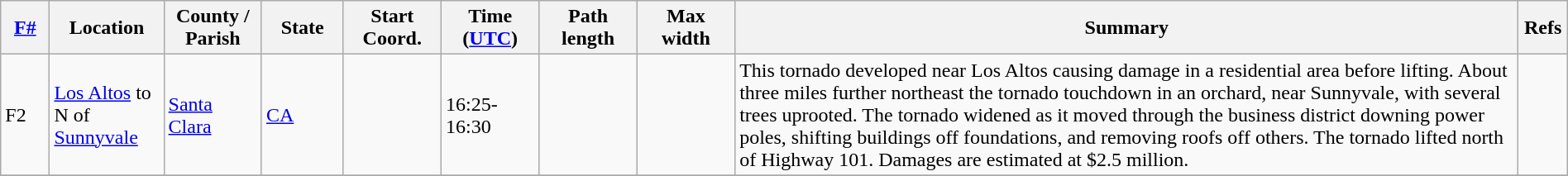<table class="wikitable sortable" style="width:100%;">
<tr>
<th scope="col"  style="width:3%; text-align:center;"><a href='#'>F#</a></th>
<th scope="col"  style="width:7%; text-align:center;" class="unsortable">Location</th>
<th scope="col"  style="width:6%; text-align:center;" class="unsortable">County / Parish</th>
<th scope="col"  style="width:5%; text-align:center;">State</th>
<th scope="col"  style="width:6%; text-align:center;">Start Coord.</th>
<th scope="col"  style="width:6%; text-align:center;">Time (<a href='#'>UTC</a>)</th>
<th scope="col"  style="width:6%; text-align:center;">Path length</th>
<th scope="col"  style="width:6%; text-align:center;">Max width</th>
<th scope="col" class="unsortable" style="width:48%; text-align:center;">Summary</th>
<th scope="col" class="unsortable" style="width:3%; text-align:center;">Refs</th>
</tr>
<tr>
<td bgcolor=>F2</td>
<td><a href='#'>Los Altos</a> to N of <a href='#'>Sunnyvale</a></td>
<td><a href='#'>Santa Clara</a></td>
<td><a href='#'>CA</a></td>
<td></td>
<td>16:25-16:30</td>
<td></td>
<td></td>
<td>This tornado developed near Los Altos causing damage in a residential area before lifting. About three miles further northeast the tornado touchdown in an orchard, near Sunnyvale, with several trees uprooted. The tornado widened as it moved through the business district downing power poles, shifting buildings off foundations, and removing roofs off others. The tornado lifted north of Highway 101. Damages are estimated at $2.5 million.</td>
<td></td>
</tr>
<tr>
</tr>
</table>
